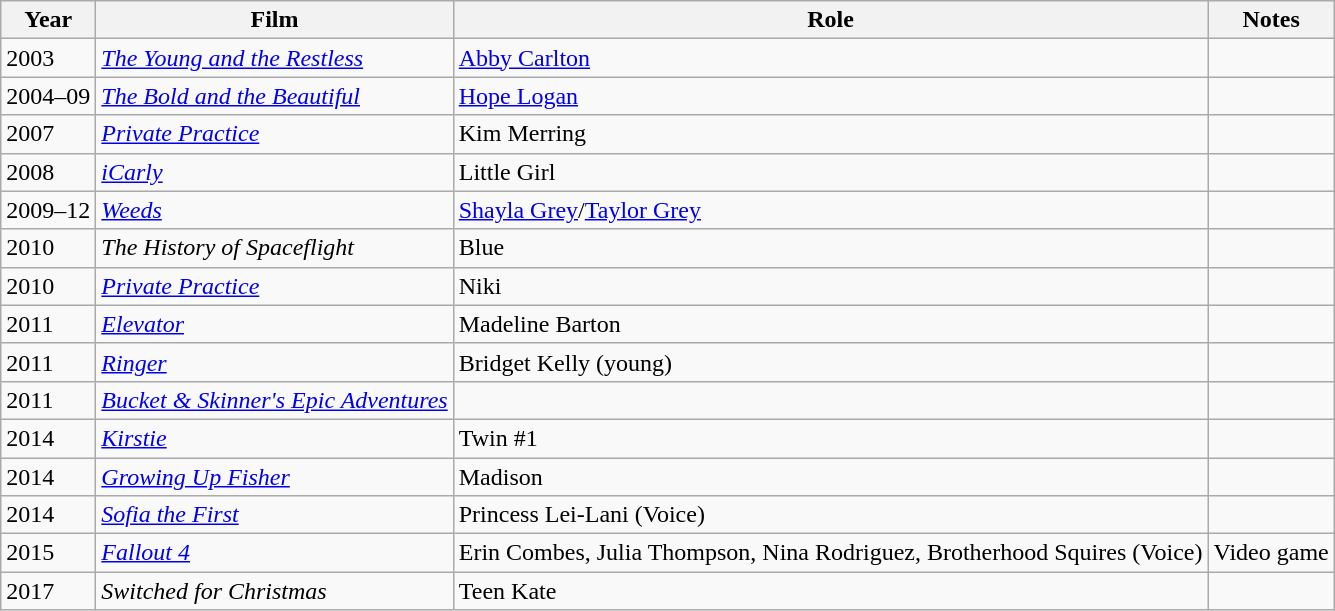<table class="wikitable">
<tr>
<th>Year</th>
<th>Film</th>
<th>Role</th>
<th>Notes</th>
</tr>
<tr>
<td>2003</td>
<td><em><a href='#'>The Young and the Restless</a></em></td>
<td><a href='#'>Abby Carlton</a></td>
<td></td>
</tr>
<tr>
<td>2004–09</td>
<td><em><a href='#'>The Bold and the Beautiful</a></em></td>
<td><a href='#'>Hope Logan</a></td>
<td></td>
</tr>
<tr>
<td>2007</td>
<td><em><a href='#'>Private Practice</a></em></td>
<td>Kim Merring </td>
<td></td>
</tr>
<tr>
<td>2008</td>
<td><em><a href='#'>iCarly</a></em></td>
<td>Little Girl</td>
<td></td>
</tr>
<tr>
<td>2009–12</td>
<td><em><a href='#'>Weeds</a></em></td>
<td><a href='#'>Shayla Grey</a>/<a href='#'>Taylor Grey</a></td>
<td></td>
</tr>
<tr>
<td>2010</td>
<td><em>The History of Spaceflight</em></td>
<td>Blue</td>
<td></td>
</tr>
<tr>
<td>2010</td>
<td><em><a href='#'>Private Practice</a></em></td>
<td>Niki</td>
<td></td>
</tr>
<tr>
<td>2011</td>
<td><em><a href='#'>Elevator</a></em></td>
<td>Madeline Barton</td>
<td></td>
</tr>
<tr>
<td>2011</td>
<td><em><a href='#'>Ringer</a></em></td>
<td>Bridget Kelly (young)</td>
<td></td>
</tr>
<tr>
<td>2011</td>
<td><em><a href='#'>Bucket & Skinner's Epic Adventures</a></em></td>
<td></td>
<td></td>
</tr>
<tr>
<td>2014</td>
<td><em><a href='#'>Kirstie</a></em></td>
<td>Twin #1</td>
<td></td>
</tr>
<tr>
<td>2014</td>
<td><em><a href='#'>Growing Up Fisher</a></em></td>
<td>Madison</td>
<td></td>
</tr>
<tr>
<td>2014</td>
<td><em><a href='#'>Sofia the First</a></em></td>
<td>Princess Lei-Lani (Voice)</td>
<td></td>
</tr>
<tr>
<td>2015</td>
<td><em><a href='#'>Fallout 4</a></em></td>
<td>Erin Combes, Julia Thompson, Nina Rodriguez, Brotherhood Squires (Voice)</td>
<td>Video game</td>
</tr>
<tr>
<td>2017</td>
<td><em>Switched for Christmas</em></td>
<td>Teen Kate</td>
<td></td>
</tr>
</table>
